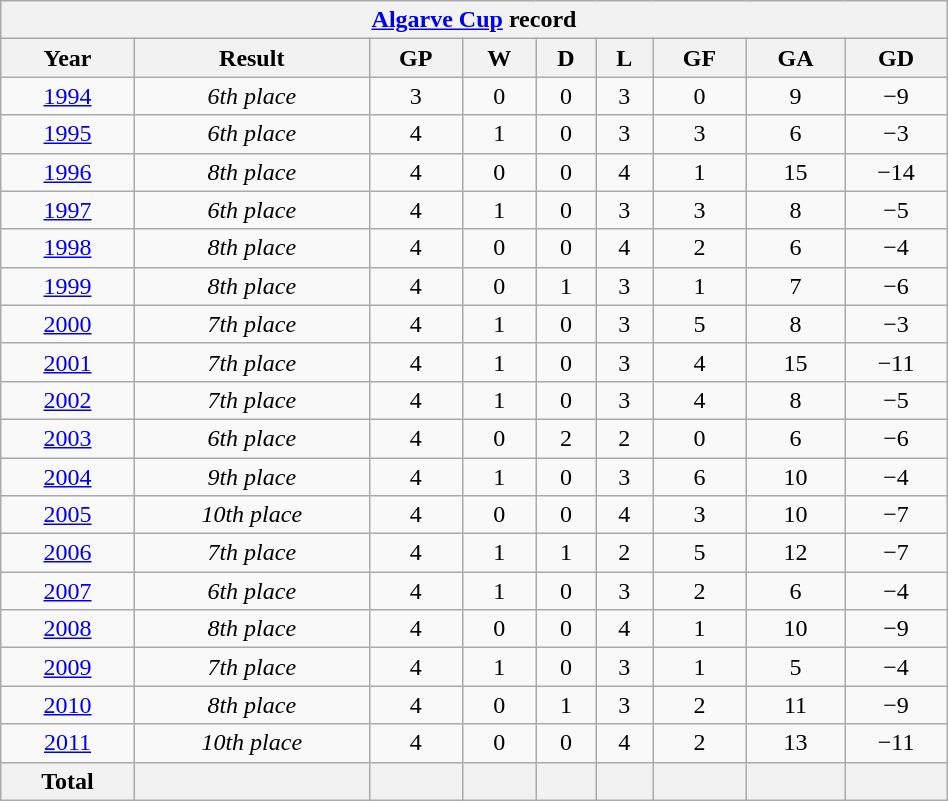<table class="wikitable" style="text-align: center; width:50%;">
<tr>
<th colspan=18><a href='#'>Algarve Cup</a> record</th>
</tr>
<tr>
<th>Year</th>
<th>Result</th>
<th>GP</th>
<th>W</th>
<th>D</th>
<th>L</th>
<th>GF</th>
<th>GA</th>
<th>GD</th>
</tr>
<tr>
<td><a href='#'>1994</a></td>
<td><em>6th place</em></td>
<td>3</td>
<td>0</td>
<td>0</td>
<td>3</td>
<td>0</td>
<td>9</td>
<td>−9</td>
</tr>
<tr>
<td><a href='#'>1995</a></td>
<td><em>6th place</em></td>
<td>4</td>
<td>1</td>
<td>0</td>
<td>3</td>
<td>3</td>
<td>6</td>
<td>−3</td>
</tr>
<tr>
<td><a href='#'>1996</a></td>
<td><em>8th place</em></td>
<td>4</td>
<td>0</td>
<td>0</td>
<td>4</td>
<td>1</td>
<td>15</td>
<td>−14</td>
</tr>
<tr>
<td><a href='#'>1997</a></td>
<td><em>6th place</em></td>
<td>4</td>
<td>1</td>
<td>0</td>
<td>3</td>
<td>3</td>
<td>8</td>
<td>−5</td>
</tr>
<tr>
<td><a href='#'>1998</a></td>
<td><em>8th place</em></td>
<td>4</td>
<td>0</td>
<td>0</td>
<td>4</td>
<td>2</td>
<td>6</td>
<td>−4</td>
</tr>
<tr>
<td><a href='#'>1999</a></td>
<td><em>8th place</em></td>
<td>4</td>
<td>0</td>
<td>1</td>
<td>3</td>
<td>1</td>
<td>7</td>
<td>−6</td>
</tr>
<tr>
<td><a href='#'>2000</a></td>
<td><em>7th place</em></td>
<td>4</td>
<td>1</td>
<td>0</td>
<td>3</td>
<td>5</td>
<td>8</td>
<td>−3</td>
</tr>
<tr>
<td><a href='#'>2001</a></td>
<td><em>7th place</em></td>
<td>4</td>
<td>1</td>
<td>0</td>
<td>3</td>
<td>4</td>
<td>15</td>
<td>−11</td>
</tr>
<tr>
<td><a href='#'>2002</a></td>
<td><em>7th place</em></td>
<td>4</td>
<td>1</td>
<td>0</td>
<td>3</td>
<td>4</td>
<td>8</td>
<td>−5</td>
</tr>
<tr>
<td><a href='#'>2003</a></td>
<td><em>6th place</em></td>
<td>4</td>
<td>0</td>
<td>2</td>
<td>2</td>
<td>0</td>
<td>6</td>
<td>−6</td>
</tr>
<tr>
<td><a href='#'>2004</a></td>
<td><em>9th place</em></td>
<td>4</td>
<td>1</td>
<td>0</td>
<td>3</td>
<td>6</td>
<td>10</td>
<td>−4</td>
</tr>
<tr>
<td><a href='#'>2005</a></td>
<td><em>10th place</em></td>
<td>4</td>
<td>0</td>
<td>0</td>
<td>4</td>
<td>3</td>
<td>10</td>
<td>−7</td>
</tr>
<tr>
<td><a href='#'>2006</a></td>
<td><em>7th place</em></td>
<td>4</td>
<td>1</td>
<td>1</td>
<td>2</td>
<td>5</td>
<td>12</td>
<td>−7</td>
</tr>
<tr>
<td><a href='#'>2007</a></td>
<td><em>6th place</em></td>
<td>4</td>
<td>1</td>
<td>0</td>
<td>3</td>
<td>2</td>
<td>6</td>
<td>−4</td>
</tr>
<tr>
<td><a href='#'>2008</a></td>
<td><em>8th place</em></td>
<td>4</td>
<td>0</td>
<td>0</td>
<td>4</td>
<td>1</td>
<td>10</td>
<td>−9</td>
</tr>
<tr>
<td><a href='#'>2009</a></td>
<td><em>7th place</em></td>
<td>4</td>
<td>1</td>
<td>0</td>
<td>3</td>
<td>1</td>
<td>5</td>
<td>−4</td>
</tr>
<tr>
<td><a href='#'>2010</a></td>
<td><em>8th place</em></td>
<td>4</td>
<td>0</td>
<td>1</td>
<td>3</td>
<td>2</td>
<td>11</td>
<td>−9</td>
</tr>
<tr>
<td><a href='#'>2011</a></td>
<td><em>10th place</em></td>
<td>4</td>
<td>0</td>
<td>0</td>
<td>4</td>
<td>2</td>
<td>13</td>
<td>−11</td>
</tr>
<tr>
<th>Total</th>
<th></th>
<th></th>
<th></th>
<th></th>
<th></th>
<th></th>
<th></th>
<th></th>
</tr>
</table>
